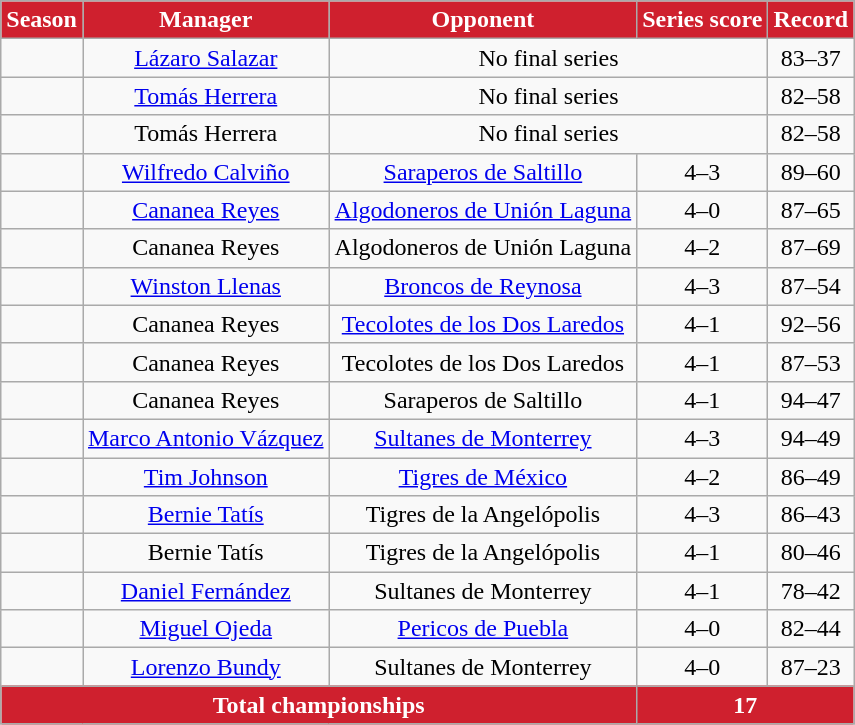<table class="wikitable plainrowheaders sortable" style="text-align:center;">
<tr>
<th scope="col" style="background-color:#CF202E; color:#FFFFFF;">Season</th>
<th scope="col" style="background-color:#CF202E; color:#FFFFFF;">Manager</th>
<th scope="col" style="background-color:#CF202E; color:#FFFFFF;">Opponent</th>
<th scope="col" style="background-color:#CF202E; color:#FFFFFF;">Series score</th>
<th scope="col" style="background-color:#CF202E; color:#FFFFFF;">Record</th>
</tr>
<tr>
<td></td>
<td><a href='#'>Lázaro Salazar</a></td>
<td colspan=2>No final series</td>
<td>83–37</td>
</tr>
<tr>
<td></td>
<td><a href='#'>Tomás Herrera</a></td>
<td colspan=2>No final series</td>
<td>82–58</td>
</tr>
<tr>
<td></td>
<td>Tomás Herrera</td>
<td colspan=2>No final series</td>
<td>82–58</td>
</tr>
<tr>
<td></td>
<td><a href='#'>Wilfredo Calviño</a></td>
<td><a href='#'>Saraperos de Saltillo</a></td>
<td>4–3</td>
<td>89–60</td>
</tr>
<tr>
<td></td>
<td><a href='#'>Cananea Reyes</a></td>
<td><a href='#'>Algodoneros de Unión Laguna</a></td>
<td>4–0</td>
<td>87–65</td>
</tr>
<tr>
<td></td>
<td>Cananea Reyes</td>
<td>Algodoneros de Unión Laguna</td>
<td>4–2</td>
<td>87–69</td>
</tr>
<tr>
<td></td>
<td><a href='#'>Winston Llenas</a></td>
<td><a href='#'>Broncos de Reynosa</a></td>
<td>4–3</td>
<td>87–54</td>
</tr>
<tr>
<td></td>
<td>Cananea Reyes</td>
<td><a href='#'>Tecolotes de los Dos Laredos</a></td>
<td>4–1</td>
<td>92–56</td>
</tr>
<tr>
<td></td>
<td>Cananea Reyes</td>
<td>Tecolotes de los Dos Laredos</td>
<td>4–1</td>
<td>87–53</td>
</tr>
<tr>
<td></td>
<td>Cananea Reyes</td>
<td>Saraperos de Saltillo</td>
<td>4–1</td>
<td>94–47</td>
</tr>
<tr>
<td></td>
<td><a href='#'>Marco Antonio Vázquez</a></td>
<td><a href='#'>Sultanes de Monterrey</a></td>
<td>4–3</td>
<td>94–49</td>
</tr>
<tr>
<td></td>
<td><a href='#'>Tim Johnson</a></td>
<td><a href='#'>Tigres de México</a></td>
<td>4–2</td>
<td>86–49</td>
</tr>
<tr>
<td></td>
<td><a href='#'>Bernie Tatís</a></td>
<td>Tigres de la Angelópolis</td>
<td>4–3</td>
<td>86–43</td>
</tr>
<tr>
<td></td>
<td>Bernie Tatís</td>
<td>Tigres de la Angelópolis</td>
<td>4–1</td>
<td>80–46</td>
</tr>
<tr>
<td></td>
<td><a href='#'>Daniel Fernández</a></td>
<td>Sultanes de Monterrey</td>
<td>4–1</td>
<td>78–42</td>
</tr>
<tr>
<td></td>
<td><a href='#'>Miguel Ojeda</a></td>
<td><a href='#'>Pericos de Puebla</a></td>
<td>4–0</td>
<td>82–44</td>
</tr>
<tr>
<td></td>
<td><a href='#'>Lorenzo Bundy</a></td>
<td>Sultanes de Monterrey</td>
<td>4–0</td>
<td>87–23</td>
</tr>
<tr style="text-align:center; background-color:#CF202E; color:#FFFFFF;">
<td colspan="3"><strong>Total championships</strong></td>
<td colspan="2"><strong>17</strong></td>
</tr>
</table>
